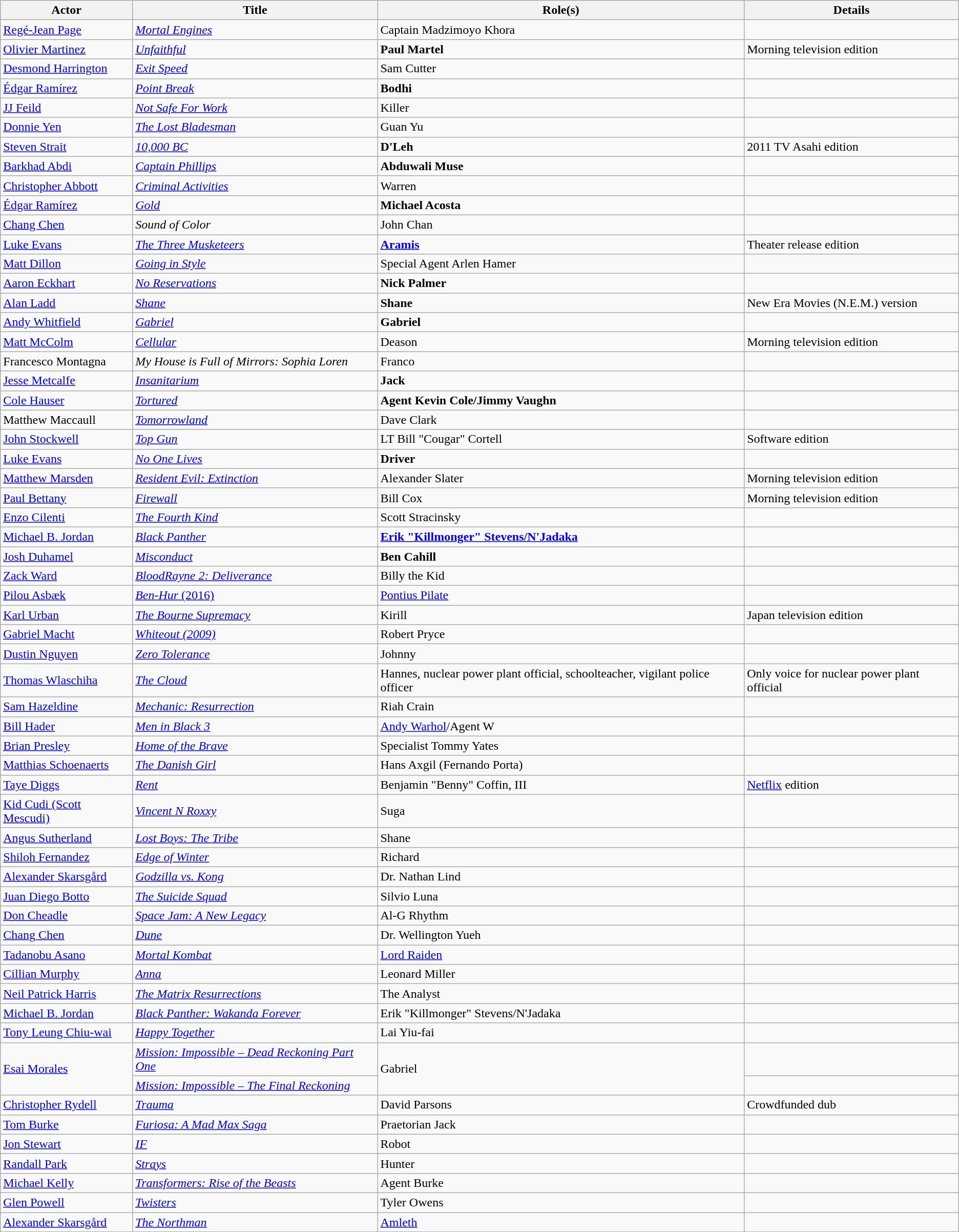<table class="wikitable">
<tr>
<th>Actor</th>
<th>Title</th>
<th>Role(s)</th>
<th>Details</th>
</tr>
<tr>
<td><a href='#'>Regé-Jean Page</a></td>
<td><em><a href='#'>Mortal Engines</a></em></td>
<td>Captain Madzimoyo Khora</td>
<td></td>
</tr>
<tr>
<td><a href='#'>Olivier Martinez</a></td>
<td><em><a href='#'>Unfaithful</a></em></td>
<td><strong>Paul Martel</strong></td>
<td>Morning television edition</td>
</tr>
<tr>
<td><a href='#'>Desmond Harrington</a></td>
<td><em><a href='#'>Exit Speed</a></em></td>
<td>Sam Cutter</td>
<td></td>
</tr>
<tr>
<td><a href='#'>Édgar Ramírez</a></td>
<td><em><a href='#'>Point Break</a></em></td>
<td><strong>Bodhi</strong></td>
<td></td>
</tr>
<tr>
<td><a href='#'>JJ Feild</a></td>
<td><em><a href='#'>Not Safe For Work</a></em></td>
<td>Killer</td>
<td></td>
</tr>
<tr>
<td><a href='#'>Donnie Yen</a></td>
<td><em><a href='#'>The Lost Bladesman</a></em></td>
<td>Guan Yu</td>
<td></td>
</tr>
<tr>
<td><a href='#'>Steven Strait</a></td>
<td><em><a href='#'>10,000 BC</a></em></td>
<td><strong>D'Leh</strong></td>
<td>2011 TV Asahi edition</td>
</tr>
<tr>
<td><a href='#'>Barkhad Abdi</a></td>
<td><em><a href='#'>Captain Phillips</a></em></td>
<td><strong>Abduwali Muse</strong></td>
<td></td>
</tr>
<tr>
<td><a href='#'>Christopher Abbott</a></td>
<td><em><a href='#'>Criminal Activities</a></em></td>
<td>Warren</td>
<td></td>
</tr>
<tr>
<td><a href='#'>Édgar Ramírez</a></td>
<td><em><a href='#'>Gold</a></em></td>
<td><strong>Michael Acosta</strong></td>
<td></td>
</tr>
<tr>
<td><a href='#'>Chang Chen</a></td>
<td><em>Sound of Color</em></td>
<td>John Chan</td>
<td></td>
</tr>
<tr>
<td><a href='#'>Luke Evans</a></td>
<td><em><a href='#'>The Three Musketeers</a></em></td>
<td><strong><a href='#'>Aramis</a></strong></td>
<td>Theater release edition</td>
</tr>
<tr>
<td><a href='#'>Matt Dillon</a></td>
<td><em><a href='#'>Going in Style</a></em></td>
<td>Special Agent Arlen Hamer</td>
<td></td>
</tr>
<tr>
<td><a href='#'>Aaron Eckhart</a></td>
<td><em><a href='#'>No Reservations</a></em></td>
<td><strong>Nick Palmer</strong></td>
<td></td>
</tr>
<tr>
<td><a href='#'>Alan Ladd</a></td>
<td><em><a href='#'>Shane</a></em></td>
<td><strong>Shane</strong></td>
<td>New Era Movies (N.E.M.) version</td>
</tr>
<tr>
<td><a href='#'>Andy Whitfield</a></td>
<td><em><a href='#'>Gabriel</a></em></td>
<td><strong>Gabriel</strong></td>
<td></td>
</tr>
<tr>
<td><a href='#'>Matt McColm</a></td>
<td><em><a href='#'>Cellular</a></em></td>
<td>Deason</td>
<td>Morning television edition</td>
</tr>
<tr>
<td>Francesco Montagna</td>
<td><em>My House is Full of Mirrors: Sophia Loren</em></td>
<td>Franco</td>
<td></td>
</tr>
<tr>
<td><a href='#'>Jesse Metcalfe</a></td>
<td><em><a href='#'>Insanitarium</a></em></td>
<td><strong>Jack</strong></td>
<td></td>
</tr>
<tr>
<td><a href='#'>Cole Hauser</a></td>
<td><em><a href='#'>Tortured</a></em></td>
<td><strong>Agent Kevin Cole/Jimmy Vaughn</strong></td>
<td></td>
</tr>
<tr>
<td>Matthew Maccaull</td>
<td><em><a href='#'>Tomorrowland</a></em></td>
<td>Dave Clark</td>
<td></td>
</tr>
<tr>
<td><a href='#'>John Stockwell</a></td>
<td><em><a href='#'>Top Gun</a></em></td>
<td>LT Bill "Cougar" Cortell</td>
<td>Software edition</td>
</tr>
<tr>
<td><a href='#'>Luke Evans</a></td>
<td><em><a href='#'>No One Lives</a></em></td>
<td><strong>Driver</strong></td>
<td></td>
</tr>
<tr>
<td><a href='#'>Matthew Marsden</a></td>
<td><em><a href='#'>Resident Evil: Extinction</a></em></td>
<td>Alexander Slater</td>
<td>Morning television edition</td>
</tr>
<tr>
<td><a href='#'>Paul Bettany</a></td>
<td><em><a href='#'>Firewall</a></em></td>
<td>Bill Cox</td>
<td>Morning television edition</td>
</tr>
<tr>
<td><a href='#'>Enzo Cilenti</a></td>
<td><em><a href='#'>The Fourth Kind</a></em></td>
<td>Scott Stracinsky</td>
<td></td>
</tr>
<tr>
<td><a href='#'>Michael B. Jordan</a></td>
<td><em><a href='#'>Black Panther</a></em></td>
<td><strong><a href='#'>Erik "Killmonger" Stevens/N'Jadaka</a></strong></td>
<td></td>
</tr>
<tr>
<td><a href='#'>Josh Duhamel</a></td>
<td><em><a href='#'>Misconduct</a></em></td>
<td><strong>Ben Cahill</strong></td>
<td></td>
</tr>
<tr>
<td><a href='#'>Zack Ward</a></td>
<td><em><a href='#'>BloodRayne 2: Deliverance</a></em></td>
<td>Billy the Kid</td>
<td></td>
</tr>
<tr>
<td><a href='#'>Pilou Asbæk</a></td>
<td><a href='#'><em>Ben-Hur</em> (2016)</a></td>
<td><a href='#'>Pontius Pilate</a></td>
<td></td>
</tr>
<tr>
<td><a href='#'>Karl Urban</a></td>
<td><em><a href='#'>The Bourne Supremacy</a></em></td>
<td>Kirill</td>
<td>Japan television edition</td>
</tr>
<tr>
<td><a href='#'>Gabriel Macht</a></td>
<td><em><a href='#'>Whiteout (2009)</a></em></td>
<td>Robert Pryce</td>
<td></td>
</tr>
<tr>
<td><a href='#'>Dustin Nguyen</a></td>
<td><em><a href='#'>Zero Tolerance</a></em></td>
<td>Johnny</td>
<td></td>
</tr>
<tr>
<td><a href='#'>Thomas Wlaschiha</a></td>
<td><em><a href='#'>The Cloud</a></em></td>
<td>Hannes, nuclear power plant official, schoolteacher, vigilant police officer</td>
<td>Only voice for nuclear power plant official</td>
</tr>
<tr>
<td><a href='#'>Sam Hazeldine</a></td>
<td><em><a href='#'>Mechanic: Resurrection</a></em></td>
<td>Riah Crain</td>
<td></td>
</tr>
<tr>
<td><a href='#'>Bill Hader</a></td>
<td><em><a href='#'>Men in Black 3</a></em></td>
<td><a href='#'>Andy Warhol</a>/Agent W</td>
<td></td>
</tr>
<tr>
<td><a href='#'>Brian Presley</a></td>
<td><em><a href='#'>Home of the Brave</a></em></td>
<td>Specialist Tommy Yates</td>
<td></td>
</tr>
<tr>
<td><a href='#'>Matthias Schoenaerts</a></td>
<td><em><a href='#'>The Danish Girl</a></em></td>
<td>Hans Axgil (Fernando Porta)</td>
<td></td>
</tr>
<tr>
<td><a href='#'>Taye Diggs</a></td>
<td><em><a href='#'>Rent</a></em></td>
<td>Benjamin "Benny" Coffin, III</td>
<td><a href='#'>Netflix</a> edition</td>
</tr>
<tr>
<td><a href='#'>Kid Cudi (Scott Mescudi)</a></td>
<td><em><a href='#'>Vincent N Roxxy</a></em></td>
<td>Suga</td>
<td></td>
</tr>
<tr>
<td><a href='#'>Angus Sutherland</a></td>
<td><em><a href='#'>Lost Boys: The Tribe</a></em></td>
<td>Shane</td>
<td></td>
</tr>
<tr>
<td><a href='#'>Shiloh Fernandez</a></td>
<td><em><a href='#'>Edge of Winter</a></em></td>
<td>Richard</td>
<td></td>
</tr>
<tr>
<td><a href='#'>Alexander Skarsgård</a></td>
<td><em><a href='#'>Godzilla vs. Kong</a></em></td>
<td>Dr. Nathan Lind</td>
<td></td>
</tr>
<tr>
<td><a href='#'>Juan Diego Botto</a></td>
<td><em><a href='#'>The Suicide Squad</a></em></td>
<td>Silvio Luna</td>
<td></td>
</tr>
<tr>
<td><a href='#'>Don Cheadle</a></td>
<td><em><a href='#'>Space Jam: A New Legacy</a></em></td>
<td>Al-G Rhythm</td>
<td></td>
</tr>
<tr>
<td><a href='#'>Chang Chen</a></td>
<td><em><a href='#'>Dune</a></em></td>
<td>Dr. Wellington Yueh</td>
<td></td>
</tr>
<tr>
<td><a href='#'>Tadanobu Asano</a></td>
<td><em><a href='#'>Mortal Kombat</a></em></td>
<td><a href='#'>Lord Raiden</a></td>
<td></td>
</tr>
<tr>
<td><a href='#'>Cillian Murphy</a></td>
<td><em><a href='#'>Anna</a></em></td>
<td>Leonard Miller</td>
<td></td>
</tr>
<tr>
<td><a href='#'>Neil Patrick Harris</a></td>
<td><em><a href='#'>The Matrix Resurrections</a></em></td>
<td>The Analyst</td>
<td></td>
</tr>
<tr>
<td><a href='#'>Michael B. Jordan</a></td>
<td><em><a href='#'>Black Panther: Wakanda Forever</a></em></td>
<td>Erik "Killmonger" Stevens/N'Jadaka</td>
<td></td>
</tr>
<tr>
<td><a href='#'>Tony Leung Chiu-wai</a></td>
<td><em><a href='#'>Happy Together</a></em></td>
<td>Lai Yiu-fai</td>
<td></td>
</tr>
<tr>
<td rowspan="2"><a href='#'>Esai Morales</a></td>
<td><em><a href='#'>Mission: Impossible – Dead Reckoning Part One</a></em></td>
<td rowspan="2">Gabriel</td>
<td></td>
</tr>
<tr>
<td><em><a href='#'>Mission: Impossible – The Final Reckoning</a></em></td>
<td></td>
</tr>
<tr>
<td><a href='#'>Christopher Rydell</a></td>
<td><em><a href='#'>Trauma</a></em></td>
<td>David Parsons</td>
<td>Crowdfunded dub</td>
</tr>
<tr>
<td><a href='#'>Tom Burke</a></td>
<td><em><a href='#'>Furiosa: A Mad Max Saga</a></em></td>
<td>Praetorian Jack</td>
<td></td>
</tr>
<tr>
<td><a href='#'>Jon Stewart</a></td>
<td><em><a href='#'>IF</a></em></td>
<td>Robot</td>
<td></td>
</tr>
<tr>
<td><a href='#'>Randall Park</a></td>
<td><em><a href='#'>Strays</a></em></td>
<td>Hunter</td>
<td></td>
</tr>
<tr>
<td><a href='#'>Michael Kelly</a></td>
<td><em><a href='#'>Transformers: Rise of the Beasts</a></em></td>
<td>Agent Burke</td>
<td></td>
</tr>
<tr>
<td><a href='#'>Glen Powell</a></td>
<td><em><a href='#'>Twisters</a></em></td>
<td>Tyler Owens</td>
<td></td>
</tr>
<tr>
<td><a href='#'>Alexander Skarsgård</a></td>
<td><em><a href='#'>The Northman</a></em></td>
<td><a href='#'>Amleth</a></td>
</tr>
</table>
